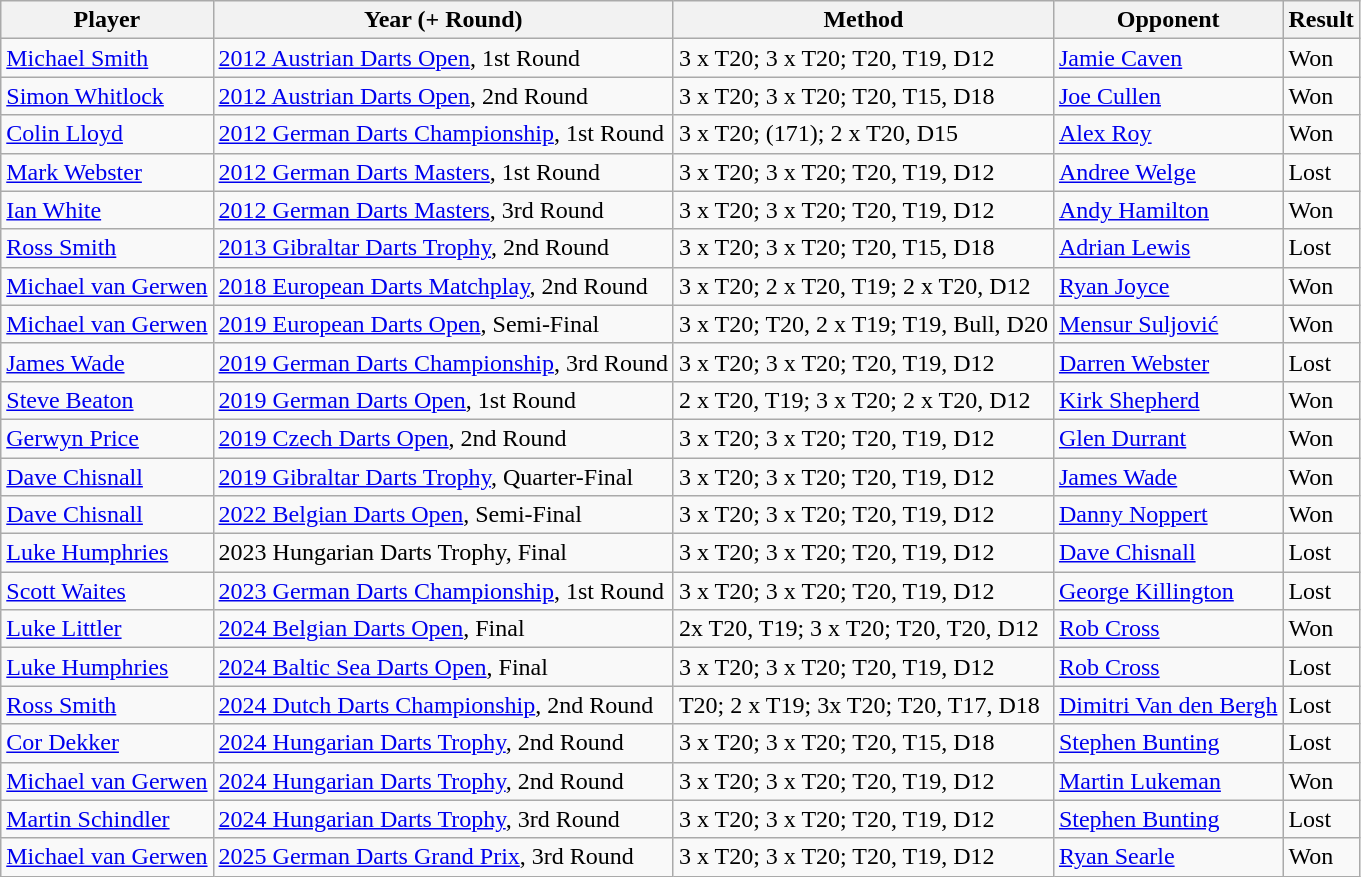<table class="wikitable sortable">
<tr>
<th>Player</th>
<th>Year (+ Round)</th>
<th>Method</th>
<th>Opponent</th>
<th>Result</th>
</tr>
<tr>
<td> <a href='#'>Michael Smith</a></td>
<td><a href='#'>2012 Austrian Darts Open</a>, 1st Round</td>
<td>3 x T20; 3 x T20; T20, T19, D12</td>
<td> <a href='#'>Jamie Caven</a></td>
<td>Won</td>
</tr>
<tr>
<td> <a href='#'>Simon Whitlock</a></td>
<td><a href='#'>2012 Austrian Darts Open</a>, 2nd Round</td>
<td>3 x T20; 3 x T20; T20, T15, D18</td>
<td> <a href='#'>Joe Cullen</a></td>
<td>Won</td>
</tr>
<tr>
<td> <a href='#'>Colin Lloyd</a></td>
<td><a href='#'>2012 German Darts Championship</a>, 1st Round</td>
<td>3 x T20; (171); 2 x T20, D15</td>
<td> <a href='#'>Alex Roy</a></td>
<td>Won</td>
</tr>
<tr>
<td> <a href='#'>Mark Webster</a></td>
<td><a href='#'>2012 German Darts Masters</a>, 1st Round</td>
<td>3 x T20; 3 x T20; T20, T19, D12</td>
<td> <a href='#'>Andree Welge</a></td>
<td>Lost</td>
</tr>
<tr>
<td> <a href='#'>Ian White</a></td>
<td><a href='#'>2012 German Darts Masters</a>, 3rd Round</td>
<td>3 x T20; 3 x T20; T20, T19, D12</td>
<td> <a href='#'>Andy Hamilton</a></td>
<td>Won</td>
</tr>
<tr>
<td> <a href='#'>Ross Smith</a></td>
<td><a href='#'>2013 Gibraltar Darts Trophy</a>, 2nd Round</td>
<td>3 x T20; 3 x T20; T20, T15, D18</td>
<td> <a href='#'>Adrian Lewis</a></td>
<td>Lost</td>
</tr>
<tr>
<td> <a href='#'>Michael van Gerwen</a></td>
<td><a href='#'>2018 European Darts Matchplay</a>, 2nd Round</td>
<td>3 x T20; 2 x T20, T19; 2 x T20, D12</td>
<td> <a href='#'>Ryan Joyce</a></td>
<td>Won</td>
</tr>
<tr>
<td> <a href='#'>Michael van Gerwen</a></td>
<td><a href='#'>2019 European Darts Open</a>, Semi-Final</td>
<td>3 x T20; T20, 2 x T19; T19, Bull, D20</td>
<td> <a href='#'>Mensur Suljović</a></td>
<td>Won</td>
</tr>
<tr>
<td> <a href='#'>James Wade</a></td>
<td><a href='#'>2019 German Darts Championship</a>, 3rd Round</td>
<td>3 x T20; 3 x T20; T20, T19, D12</td>
<td> <a href='#'>Darren Webster</a></td>
<td>Lost</td>
</tr>
<tr>
<td> <a href='#'>Steve Beaton</a></td>
<td><a href='#'>2019 German Darts Open</a>, 1st Round</td>
<td>2 x T20, T19; 3 x T20; 2 x T20, D12</td>
<td> <a href='#'>Kirk Shepherd</a></td>
<td>Won</td>
</tr>
<tr>
<td> <a href='#'>Gerwyn Price</a></td>
<td><a href='#'>2019 Czech Darts Open</a>, 2nd Round</td>
<td>3 x T20; 3 x T20; T20, T19, D12</td>
<td> <a href='#'>Glen Durrant</a></td>
<td>Won</td>
</tr>
<tr>
<td> <a href='#'>Dave Chisnall</a></td>
<td><a href='#'>2019 Gibraltar Darts Trophy</a>, Quarter-Final</td>
<td>3 x T20; 3 x T20; T20, T19, D12</td>
<td> <a href='#'>James Wade</a></td>
<td>Won</td>
</tr>
<tr>
<td> <a href='#'>Dave Chisnall</a></td>
<td><a href='#'>2022 Belgian Darts Open</a>, Semi-Final</td>
<td>3 x T20; 3 x T20; T20, T19, D12</td>
<td> <a href='#'>Danny Noppert</a></td>
<td>Won</td>
</tr>
<tr>
<td> <a href='#'>Luke Humphries</a></td>
<td>2023 Hungarian Darts Trophy, Final</td>
<td>3 x T20; 3 x T20; T20, T19, D12</td>
<td> <a href='#'>Dave Chisnall</a></td>
<td>Lost</td>
</tr>
<tr>
<td> <a href='#'>Scott Waites</a></td>
<td><a href='#'>2023 German Darts Championship</a>, 1st Round</td>
<td>3 x T20; 3 x T20; T20, T19, D12</td>
<td> <a href='#'>George Killington</a></td>
<td>Lost</td>
</tr>
<tr>
<td> <a href='#'>Luke Littler</a></td>
<td><a href='#'>2024 Belgian Darts Open</a>, Final</td>
<td>2x T20, T19; 3 x T20; T20, T20, D12</td>
<td> <a href='#'>Rob Cross</a></td>
<td>Won</td>
</tr>
<tr>
<td> <a href='#'>Luke Humphries</a></td>
<td><a href='#'>2024 Baltic Sea Darts Open</a>, Final</td>
<td>3 x T20; 3 x T20; T20, T19, D12</td>
<td> <a href='#'>Rob Cross</a></td>
<td>Lost</td>
</tr>
<tr>
<td> <a href='#'>Ross Smith</a></td>
<td><a href='#'>2024 Dutch Darts Championship</a>, 2nd Round</td>
<td>T20; 2 x T19; 3x T20; T20, T17, D18</td>
<td> <a href='#'>Dimitri Van den Bergh</a></td>
<td>Lost</td>
</tr>
<tr>
<td> <a href='#'>Cor Dekker</a></td>
<td><a href='#'>2024 Hungarian Darts Trophy</a>, 2nd Round</td>
<td>3 x T20; 3 x T20; T20, T15, D18</td>
<td> <a href='#'>Stephen Bunting</a></td>
<td>Lost</td>
</tr>
<tr>
<td> <a href='#'>Michael van Gerwen</a></td>
<td><a href='#'>2024 Hungarian Darts Trophy</a>, 2nd Round</td>
<td>3 x T20; 3 x T20; T20, T19, D12</td>
<td> <a href='#'>Martin Lukeman</a></td>
<td>Won</td>
</tr>
<tr>
<td> <a href='#'>Martin Schindler</a></td>
<td><a href='#'>2024 Hungarian Darts Trophy</a>, 3rd Round</td>
<td>3 x T20; 3 x T20; T20, T19, D12</td>
<td> <a href='#'>Stephen Bunting</a></td>
<td>Lost</td>
</tr>
<tr>
<td> <a href='#'>Michael van Gerwen</a></td>
<td><a href='#'>2025 German Darts Grand Prix</a>, 3rd Round</td>
<td>3 x T20; 3 x T20; T20, T19, D12</td>
<td> <a href='#'>Ryan Searle</a></td>
<td>Won</td>
</tr>
</table>
